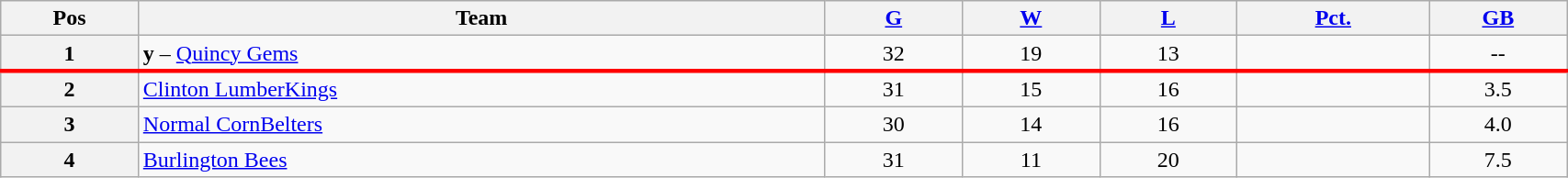<table class="wikitable plainrowheaders" width="90%" style="text-align:center;">
<tr>
<th scope="col" width="5%">Pos</th>
<th scope="col" width="25%">Team</th>
<th scope="col" width="5%"><a href='#'>G</a></th>
<th scope="col" width="5%"><a href='#'>W</a></th>
<th scope="col" width="5%"><a href='#'>L</a></th>
<th scope="col" width="7%"><a href='#'>Pct.</a></th>
<th scope="col" width="5%"><a href='#'>GB</a></th>
</tr>
<tr>
<th>1</th>
<td style="text-align:left;"><strong>y</strong> – <a href='#'>Quincy Gems</a></td>
<td>32</td>
<td>19</td>
<td>13</td>
<td></td>
<td>--</td>
</tr>
<tr>
</tr>
<tr |- style="border-top:3px solid red;">
<th>2</th>
<td style="text-align:left;"><a href='#'>Clinton LumberKings</a></td>
<td>31</td>
<td>15</td>
<td>16</td>
<td></td>
<td>3.5</td>
</tr>
<tr>
<th>3</th>
<td style="text-align:left;"><a href='#'>Normal CornBelters</a></td>
<td>30</td>
<td>14</td>
<td>16</td>
<td></td>
<td>4.0</td>
</tr>
<tr>
<th>4</th>
<td style="text-align:left;"><a href='#'>Burlington Bees</a></td>
<td>31</td>
<td>11</td>
<td>20</td>
<td></td>
<td>7.5</td>
</tr>
</table>
